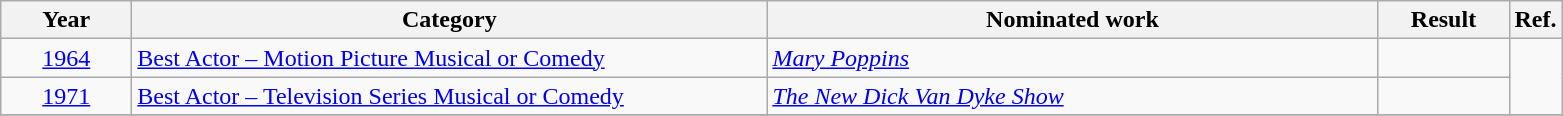<table class=wikitable>
<tr>
<th scope="col" style="width:5em;">Year</th>
<th scope="col" style="width:26em;">Category</th>
<th scope="col" style="width:25em;">Nominated work</th>
<th scope="col" style="width:5em;">Result</th>
<th>Ref.</th>
</tr>
<tr>
<td style="text-align:center;"><a href='#'>1964</a></td>
<td><a href='#'>Best Actor – Motion Picture Musical or Comedy</a></td>
<td><em><a href='#'>Mary Poppins</a></em></td>
<td></td>
<td rowspan=2></td>
</tr>
<tr>
<td style="text-align:center;"><a href='#'>1971</a></td>
<td><a href='#'>Best Actor – Television Series Musical or Comedy</a></td>
<td><em><a href='#'>The New Dick Van Dyke Show</a></em></td>
<td></td>
</tr>
<tr>
</tr>
</table>
